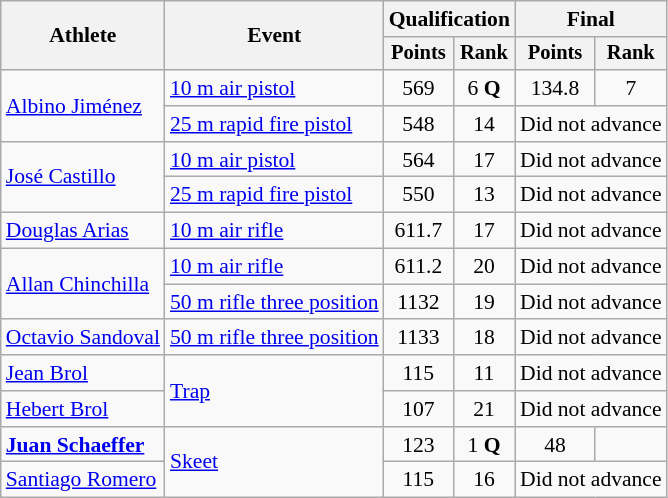<table class=wikitable style=font-size:90%;text-align:center>
<tr>
<th rowspan=2>Athlete</th>
<th rowspan=2>Event</th>
<th colspan=2>Qualification</th>
<th colspan=2>Final</th>
</tr>
<tr style=font-size:95%>
<th>Points</th>
<th>Rank</th>
<th>Points</th>
<th>Rank</th>
</tr>
<tr>
<td align=left rowspan=2><a href='#'>Albino Jiménez</a></td>
<td align=left><a href='#'>10 m air pistol</a></td>
<td>569</td>
<td>6 <strong>Q</strong></td>
<td>134.8</td>
<td>7</td>
</tr>
<tr>
<td align=left><a href='#'>25 m rapid fire pistol</a></td>
<td>548</td>
<td>14</td>
<td colspan=2>Did not advance</td>
</tr>
<tr>
<td align=left rowspan=2><a href='#'>José Castillo</a></td>
<td align=left><a href='#'>10 m air pistol</a></td>
<td>564</td>
<td>17</td>
<td colspan=2>Did not advance</td>
</tr>
<tr>
<td align=left><a href='#'>25 m rapid fire pistol</a></td>
<td>550</td>
<td>13</td>
<td colspan=2>Did not advance</td>
</tr>
<tr>
<td align=left><a href='#'>Douglas Arias</a></td>
<td align=left><a href='#'>10 m air rifle</a></td>
<td>611.7</td>
<td>17</td>
<td colspan=2>Did not advance</td>
</tr>
<tr>
<td align=left rowspan=2><a href='#'>Allan Chinchilla</a></td>
<td align=left><a href='#'>10 m air rifle</a></td>
<td>611.2</td>
<td>20</td>
<td colspan=2>Did not advance</td>
</tr>
<tr>
<td align=left><a href='#'>50 m rifle three position</a></td>
<td>1132</td>
<td>19</td>
<td colspan=2>Did not advance</td>
</tr>
<tr>
<td align=left><a href='#'>Octavio Sandoval</a></td>
<td align=left><a href='#'>50 m rifle three position</a></td>
<td>1133</td>
<td>18</td>
<td colspan=2>Did not advance</td>
</tr>
<tr>
<td align=left><a href='#'>Jean Brol</a></td>
<td align=left rowspan=2><a href='#'>Trap</a></td>
<td>115</td>
<td>11</td>
<td colspan=2>Did not advance</td>
</tr>
<tr>
<td align=left><a href='#'>Hebert Brol</a></td>
<td>107</td>
<td>21</td>
<td colspan=2>Did not advance</td>
</tr>
<tr>
<td align=left><strong><a href='#'>Juan Schaeffer</a></strong></td>
<td align=left rowspan=2><a href='#'>Skeet</a></td>
<td>123</td>
<td>1 <strong>Q</strong></td>
<td>48</td>
<td></td>
</tr>
<tr>
<td align=left><a href='#'>Santiago Romero</a></td>
<td>115</td>
<td>16</td>
<td colspan=2>Did not advance</td>
</tr>
</table>
